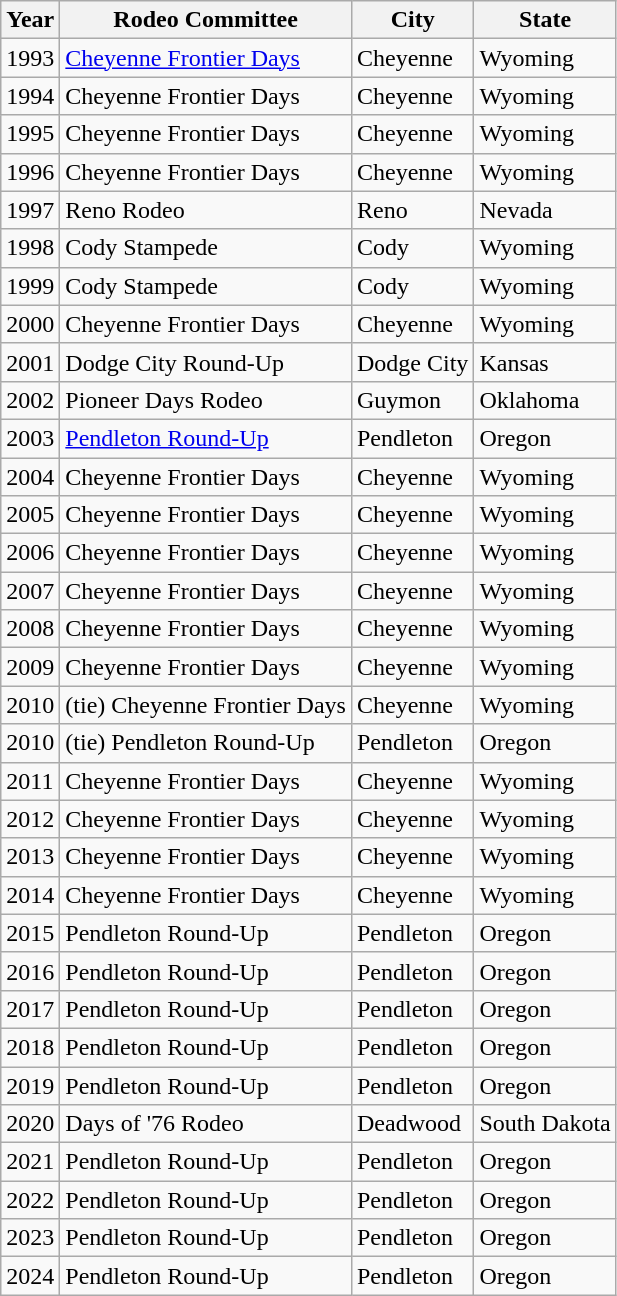<table class="wikitable">
<tr>
<th>Year</th>
<th>Rodeo Committee</th>
<th>City</th>
<th>State</th>
</tr>
<tr>
<td>1993</td>
<td><a href='#'>Cheyenne Frontier Days</a></td>
<td>Cheyenne</td>
<td>Wyoming</td>
</tr>
<tr>
<td>1994</td>
<td>Cheyenne Frontier Days</td>
<td>Cheyenne</td>
<td>Wyoming</td>
</tr>
<tr>
<td>1995</td>
<td>Cheyenne Frontier Days</td>
<td>Cheyenne</td>
<td>Wyoming</td>
</tr>
<tr>
<td>1996</td>
<td>Cheyenne Frontier Days</td>
<td>Cheyenne</td>
<td>Wyoming</td>
</tr>
<tr>
<td>1997</td>
<td>Reno Rodeo</td>
<td>Reno</td>
<td>Nevada</td>
</tr>
<tr>
<td>1998</td>
<td>Cody Stampede</td>
<td>Cody</td>
<td>Wyoming</td>
</tr>
<tr>
<td>1999</td>
<td>Cody Stampede</td>
<td>Cody</td>
<td>Wyoming</td>
</tr>
<tr>
<td>2000</td>
<td>Cheyenne Frontier Days</td>
<td>Cheyenne</td>
<td>Wyoming</td>
</tr>
<tr>
<td>2001</td>
<td>Dodge City Round-Up</td>
<td>Dodge City</td>
<td>Kansas</td>
</tr>
<tr>
<td>2002</td>
<td>Pioneer Days Rodeo</td>
<td>Guymon</td>
<td>Oklahoma</td>
</tr>
<tr>
<td>2003</td>
<td><a href='#'>Pendleton Round-Up</a></td>
<td>Pendleton</td>
<td>Oregon</td>
</tr>
<tr>
<td>2004</td>
<td>Cheyenne Frontier Days</td>
<td>Cheyenne</td>
<td>Wyoming</td>
</tr>
<tr>
<td>2005</td>
<td>Cheyenne Frontier Days</td>
<td>Cheyenne</td>
<td>Wyoming</td>
</tr>
<tr>
<td>2006</td>
<td>Cheyenne Frontier Days</td>
<td>Cheyenne</td>
<td>Wyoming</td>
</tr>
<tr>
<td>2007</td>
<td>Cheyenne Frontier Days</td>
<td>Cheyenne</td>
<td>Wyoming</td>
</tr>
<tr>
<td>2008</td>
<td>Cheyenne Frontier Days</td>
<td>Cheyenne</td>
<td>Wyoming</td>
</tr>
<tr>
<td>2009</td>
<td>Cheyenne Frontier Days</td>
<td>Cheyenne</td>
<td>Wyoming</td>
</tr>
<tr>
<td>2010</td>
<td>(tie) Cheyenne Frontier Days</td>
<td>Cheyenne</td>
<td>Wyoming</td>
</tr>
<tr>
<td>2010</td>
<td>(tie) Pendleton Round-Up</td>
<td>Pendleton</td>
<td>Oregon</td>
</tr>
<tr>
<td>2011</td>
<td>Cheyenne Frontier Days</td>
<td>Cheyenne</td>
<td>Wyoming</td>
</tr>
<tr>
<td>2012</td>
<td>Cheyenne Frontier Days</td>
<td>Cheyenne</td>
<td>Wyoming</td>
</tr>
<tr>
<td>2013</td>
<td>Cheyenne Frontier Days</td>
<td>Cheyenne</td>
<td>Wyoming</td>
</tr>
<tr>
<td>2014</td>
<td>Cheyenne Frontier Days</td>
<td>Cheyenne</td>
<td>Wyoming</td>
</tr>
<tr>
<td>2015</td>
<td>Pendleton Round-Up</td>
<td>Pendleton</td>
<td>Oregon</td>
</tr>
<tr>
<td>2016</td>
<td>Pendleton Round-Up</td>
<td>Pendleton</td>
<td>Oregon</td>
</tr>
<tr>
<td>2017</td>
<td>Pendleton Round-Up</td>
<td>Pendleton</td>
<td>Oregon</td>
</tr>
<tr>
<td>2018</td>
<td>Pendleton Round-Up</td>
<td>Pendleton</td>
<td>Oregon</td>
</tr>
<tr>
<td>2019</td>
<td>Pendleton Round-Up</td>
<td>Pendleton</td>
<td>Oregon</td>
</tr>
<tr>
<td>2020</td>
<td>Days of '76 Rodeo</td>
<td>Deadwood</td>
<td>South Dakota</td>
</tr>
<tr>
<td>2021</td>
<td>Pendleton Round-Up</td>
<td>Pendleton</td>
<td>Oregon</td>
</tr>
<tr>
<td>2022</td>
<td>Pendleton Round-Up</td>
<td>Pendleton</td>
<td>Oregon</td>
</tr>
<tr>
<td>2023</td>
<td>Pendleton Round-Up</td>
<td>Pendleton</td>
<td>Oregon</td>
</tr>
<tr>
<td>2024</td>
<td>Pendleton Round-Up</td>
<td>Pendleton</td>
<td>Oregon</td>
</tr>
</table>
